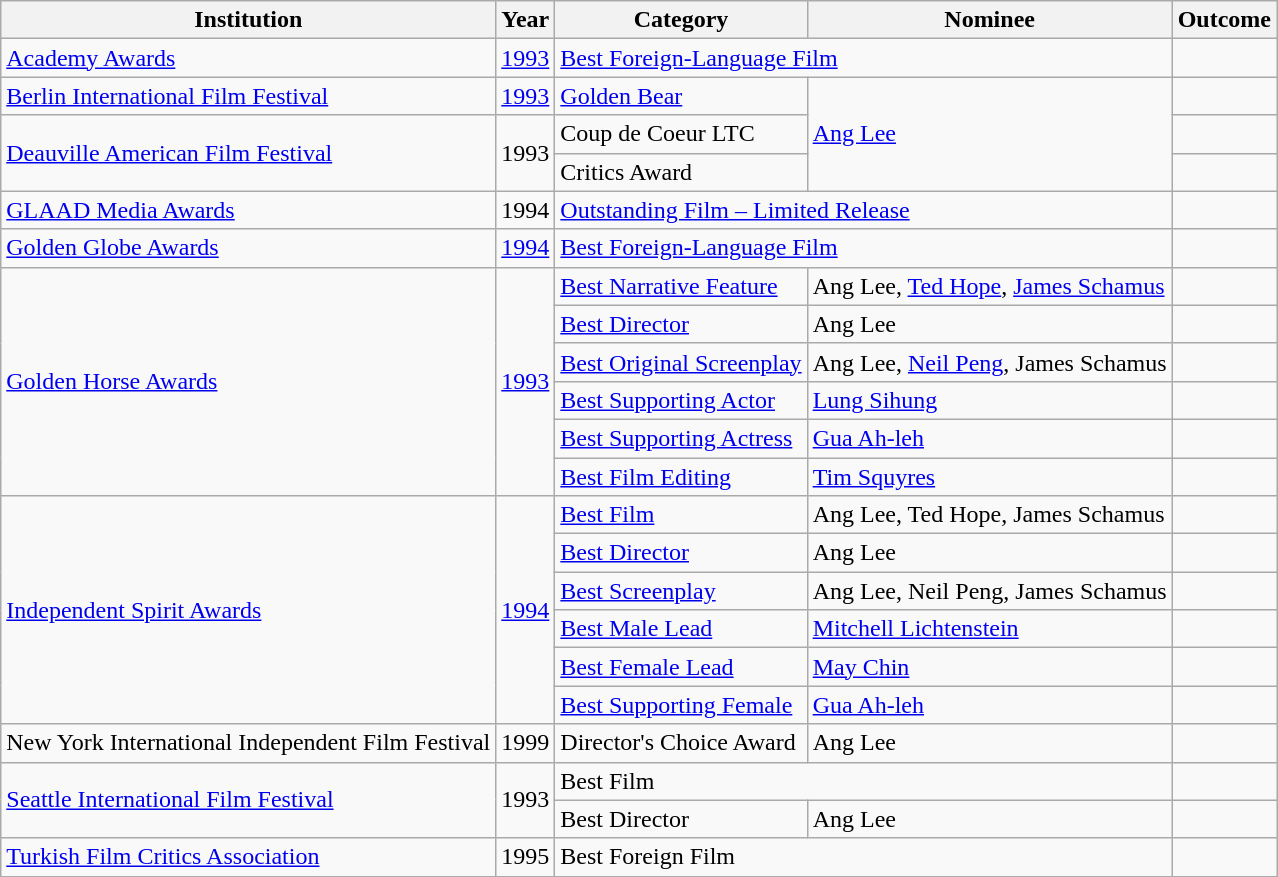<table class="wikitable">
<tr>
<th>Institution</th>
<th>Year</th>
<th>Category</th>
<th>Nominee</th>
<th>Outcome</th>
</tr>
<tr>
<td><a href='#'>Academy Awards</a></td>
<td><a href='#'>1993</a></td>
<td colspan="2"><a href='#'>Best Foreign-Language Film</a></td>
<td></td>
</tr>
<tr>
<td><a href='#'>Berlin International Film Festival</a></td>
<td><a href='#'>1993</a></td>
<td><a href='#'>Golden Bear</a></td>
<td rowspan="3"><a href='#'>Ang Lee</a></td>
<td><br></td>
</tr>
<tr>
<td rowspan="2"><a href='#'>Deauville American Film Festival</a></td>
<td rowspan="2">1993</td>
<td>Coup de Coeur LTC</td>
<td></td>
</tr>
<tr>
<td>Critics Award</td>
<td><br></td>
</tr>
<tr>
<td><a href='#'>GLAAD Media Awards</a></td>
<td>1994</td>
<td colspan="2"><a href='#'>Outstanding Film – Limited Release</a></td>
<td></td>
</tr>
<tr>
<td><a href='#'>Golden Globe Awards</a></td>
<td><a href='#'>1994</a></td>
<td colspan="2"><a href='#'>Best Foreign-Language Film</a></td>
<td></td>
</tr>
<tr>
<td rowspan="6"><a href='#'>Golden Horse Awards</a></td>
<td rowspan="6"><a href='#'>1993</a></td>
<td><a href='#'>Best Narrative Feature</a></td>
<td>Ang Lee, <a href='#'>Ted Hope</a>, <a href='#'>James Schamus</a></td>
<td></td>
</tr>
<tr>
<td><a href='#'>Best Director</a></td>
<td>Ang Lee</td>
<td></td>
</tr>
<tr>
<td><a href='#'>Best Original Screenplay</a></td>
<td>Ang Lee, <a href='#'>Neil Peng</a>, James Schamus</td>
<td></td>
</tr>
<tr>
<td><a href='#'>Best Supporting Actor</a></td>
<td><a href='#'>Lung Sihung</a></td>
<td></td>
</tr>
<tr>
<td><a href='#'>Best Supporting Actress</a></td>
<td><a href='#'>Gua Ah-leh</a></td>
<td></td>
</tr>
<tr>
<td><a href='#'>Best Film Editing</a></td>
<td><a href='#'>Tim Squyres</a></td>
<td></td>
</tr>
<tr>
<td rowspan="6"><a href='#'>Independent Spirit Awards</a></td>
<td rowspan="6"><a href='#'>1994</a></td>
<td><a href='#'>Best Film</a></td>
<td>Ang Lee, Ted Hope, James Schamus</td>
<td></td>
</tr>
<tr>
<td><a href='#'>Best Director</a></td>
<td>Ang Lee</td>
<td></td>
</tr>
<tr>
<td><a href='#'>Best Screenplay</a></td>
<td>Ang Lee, Neil Peng, James Schamus</td>
<td></td>
</tr>
<tr>
<td><a href='#'>Best Male Lead</a></td>
<td><a href='#'>Mitchell Lichtenstein</a></td>
<td></td>
</tr>
<tr>
<td><a href='#'>Best Female Lead</a></td>
<td><a href='#'>May Chin</a></td>
<td></td>
</tr>
<tr>
<td><a href='#'>Best Supporting Female</a></td>
<td><a href='#'>Gua Ah-leh</a></td>
<td></td>
</tr>
<tr>
<td>New York International Independent Film Festival</td>
<td>1999</td>
<td>Director's Choice Award</td>
<td>Ang Lee</td>
<td></td>
</tr>
<tr>
<td rowspan="2"><a href='#'>Seattle International Film Festival</a></td>
<td rowspan="2">1993</td>
<td colspan="2">Best Film</td>
<td></td>
</tr>
<tr>
<td>Best Director</td>
<td>Ang Lee</td>
<td></td>
</tr>
<tr>
<td><a href='#'>Turkish Film Critics Association</a></td>
<td>1995</td>
<td colspan="2">Best Foreign Film</td>
<td></td>
</tr>
</table>
